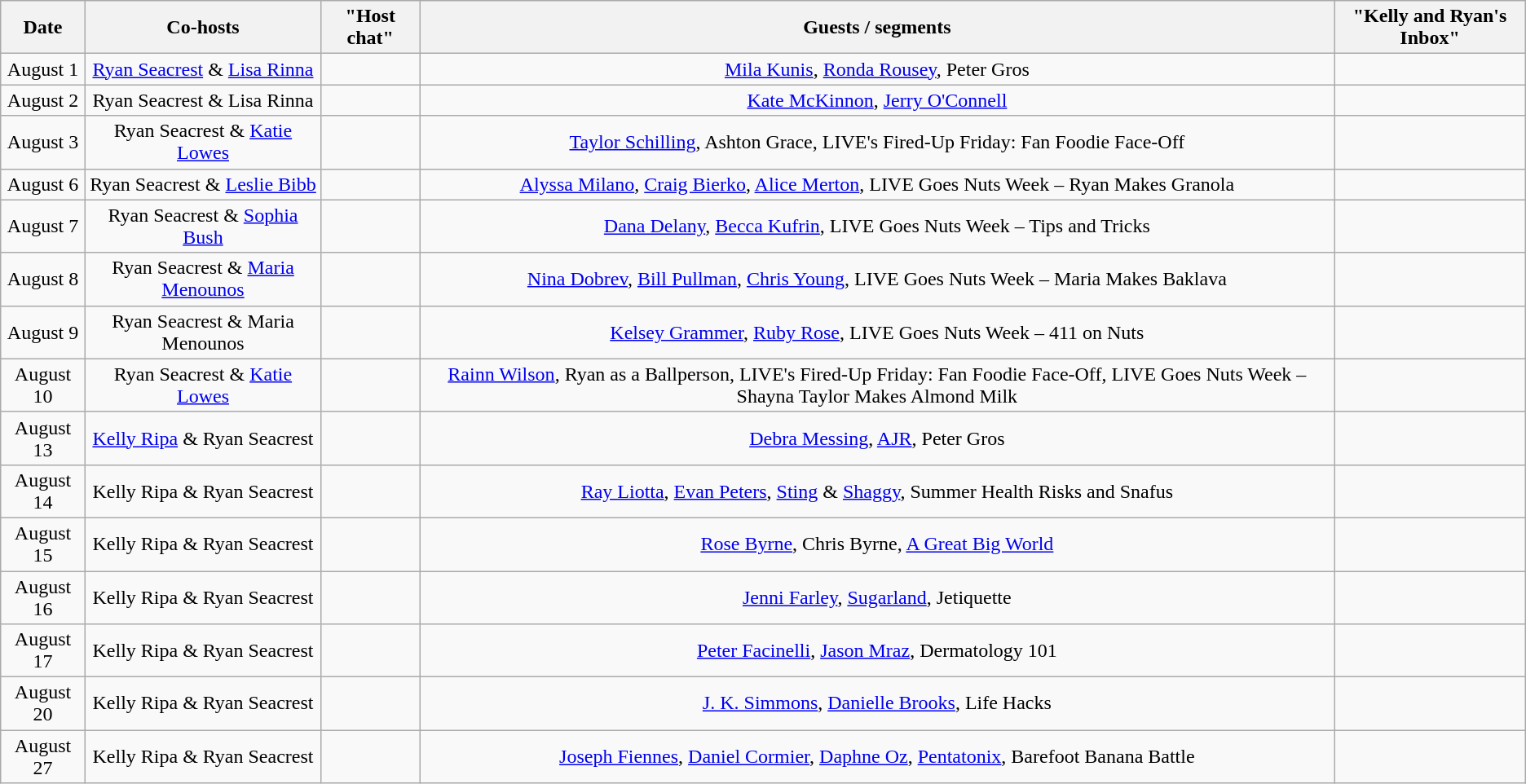<table class="wikitable sortable" style="text-align:center;">
<tr>
<th>Date</th>
<th>Co-hosts</th>
<th>"Host chat"</th>
<th>Guests / segments</th>
<th>"Kelly and Ryan's Inbox"</th>
</tr>
<tr>
<td>August 1</td>
<td><a href='#'>Ryan Seacrest</a> & <a href='#'>Lisa Rinna</a></td>
<td></td>
<td><a href='#'>Mila Kunis</a>, <a href='#'>Ronda Rousey</a>, Peter Gros</td>
<td></td>
</tr>
<tr>
<td>August 2</td>
<td>Ryan Seacrest & Lisa Rinna</td>
<td></td>
<td><a href='#'>Kate McKinnon</a>, <a href='#'>Jerry O'Connell</a></td>
<td></td>
</tr>
<tr>
<td>August 3</td>
<td>Ryan Seacrest & <a href='#'>Katie Lowes</a></td>
<td></td>
<td><a href='#'>Taylor Schilling</a>, Ashton Grace, LIVE's Fired-Up Friday: Fan Foodie Face-Off</td>
<td></td>
</tr>
<tr>
<td>August 6</td>
<td>Ryan Seacrest & <a href='#'>Leslie Bibb</a></td>
<td></td>
<td><a href='#'>Alyssa Milano</a>, <a href='#'>Craig Bierko</a>, <a href='#'>Alice Merton</a>, LIVE Goes Nuts Week – Ryan Makes Granola</td>
<td></td>
</tr>
<tr>
<td>August 7</td>
<td>Ryan Seacrest & <a href='#'>Sophia Bush</a></td>
<td></td>
<td><a href='#'>Dana Delany</a>, <a href='#'>Becca Kufrin</a>, LIVE Goes Nuts Week – Tips and Tricks</td>
<td></td>
</tr>
<tr>
<td>August 8</td>
<td>Ryan Seacrest & <a href='#'>Maria Menounos</a></td>
<td></td>
<td><a href='#'>Nina Dobrev</a>, <a href='#'>Bill Pullman</a>, <a href='#'>Chris Young</a>, LIVE Goes Nuts Week – Maria Makes Baklava</td>
<td></td>
</tr>
<tr>
<td>August 9</td>
<td>Ryan Seacrest & Maria Menounos</td>
<td></td>
<td><a href='#'>Kelsey Grammer</a>, <a href='#'>Ruby Rose</a>, LIVE Goes Nuts Week – 411 on Nuts</td>
<td></td>
</tr>
<tr>
<td>August 10</td>
<td>Ryan Seacrest & <a href='#'>Katie Lowes</a></td>
<td></td>
<td><a href='#'>Rainn Wilson</a>, Ryan as a Ballperson, LIVE's Fired-Up Friday: Fan Foodie Face-Off, LIVE Goes Nuts Week – Shayna Taylor Makes Almond Milk</td>
<td></td>
</tr>
<tr>
<td>August 13</td>
<td><a href='#'>Kelly Ripa</a> & Ryan Seacrest</td>
<td></td>
<td><a href='#'>Debra Messing</a>, <a href='#'>AJR</a>, Peter Gros</td>
<td></td>
</tr>
<tr>
<td>August 14</td>
<td>Kelly Ripa & Ryan Seacrest</td>
<td></td>
<td><a href='#'>Ray Liotta</a>, <a href='#'>Evan Peters</a>, <a href='#'>Sting</a> & <a href='#'>Shaggy</a>, Summer Health Risks and Snafus</td>
<td></td>
</tr>
<tr>
<td>August 15</td>
<td>Kelly Ripa & Ryan Seacrest</td>
<td></td>
<td><a href='#'>Rose Byrne</a>, Chris Byrne, <a href='#'>A Great Big World</a></td>
<td></td>
</tr>
<tr>
<td>August 16</td>
<td>Kelly Ripa & Ryan Seacrest</td>
<td></td>
<td><a href='#'>Jenni Farley</a>, <a href='#'>Sugarland</a>, Jetiquette</td>
<td></td>
</tr>
<tr>
<td>August 17</td>
<td>Kelly Ripa & Ryan Seacrest</td>
<td></td>
<td><a href='#'>Peter Facinelli</a>, <a href='#'>Jason Mraz</a>, Dermatology 101</td>
<td></td>
</tr>
<tr>
<td>August 20</td>
<td>Kelly Ripa & Ryan Seacrest</td>
<td></td>
<td><a href='#'>J. K. Simmons</a>, <a href='#'>Danielle Brooks</a>, Life Hacks</td>
<td></td>
</tr>
<tr>
<td>August 27</td>
<td>Kelly Ripa & Ryan Seacrest</td>
<td></td>
<td><a href='#'>Joseph Fiennes</a>, <a href='#'>Daniel Cormier</a>, <a href='#'>Daphne Oz</a>, <a href='#'>Pentatonix</a>, Barefoot Banana Battle</td>
<td></td>
</tr>
</table>
